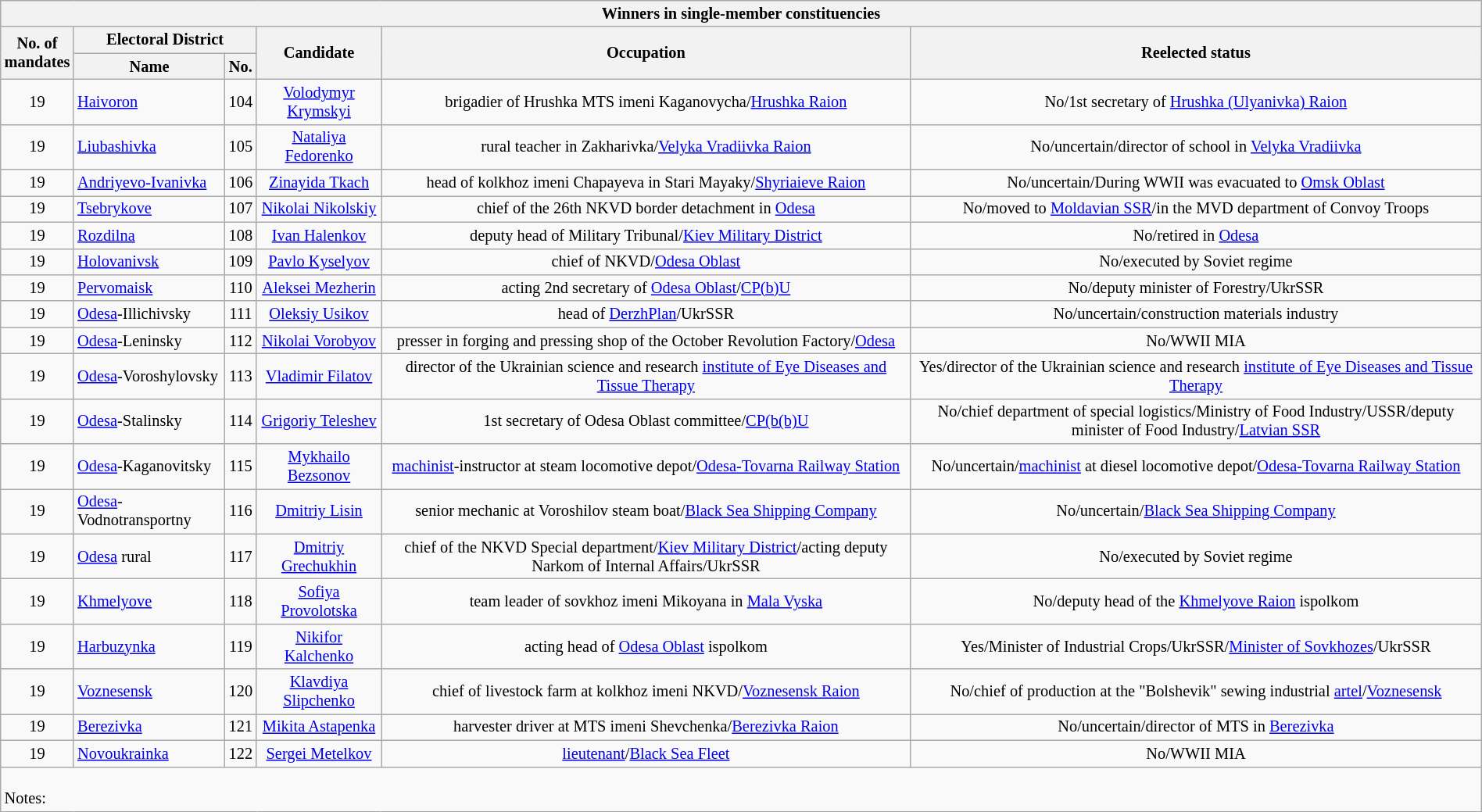<table class="wikitable collapsible collapsed" style="width:100%; font-size:85%">
<tr>
<th colspan=6>Winners in single-member constituencies</th>
</tr>
<tr>
<th rowspan=2 width=50>No. of mandates</th>
<th colspan=2>Electoral District</th>
<th rowspan=2>Candidate</th>
<th rowspan=2>Occupation</th>
<th rowspan=2>Reelected status</th>
</tr>
<tr>
<th>Name</th>
<th>No.</th>
</tr>
<tr>
<td style="text-align: center">19</td>
<td><a href='#'>Haivoron</a></td>
<td style="text-align: center">104</td>
<td style="text-align: center"><a href='#'>Volodymyr Krymskyi</a></td>
<td style="text-align: center">brigadier of Hrushka MTS imeni Kaganovycha/<a href='#'>Hrushka Raion</a></td>
<td style="text-align: center">No/1st secretary of <a href='#'>Hrushka (Ulyanivka) Raion</a></td>
</tr>
<tr>
<td style="text-align: center">19</td>
<td><a href='#'>Liubashivka</a></td>
<td style="text-align: center">105</td>
<td style="text-align: center"><a href='#'>Nataliya Fedorenko</a></td>
<td style="text-align: center">rural teacher in Zakharivka/<a href='#'>Velyka Vradiivka Raion</a></td>
<td style="text-align: center">No/uncertain/director of school in <a href='#'>Velyka Vradiivka</a></td>
</tr>
<tr>
<td style="text-align: center">19</td>
<td><a href='#'>Andriyevo-Ivanivka</a></td>
<td style="text-align: center">106</td>
<td style="text-align: center"><a href='#'>Zinayida Tkach</a></td>
<td style="text-align: center">head of kolkhoz imeni Chapayeva in Stari Mayaky/<a href='#'>Shyriaieve Raion</a></td>
<td style="text-align: center">No/uncertain/During WWII was evacuated to <a href='#'>Omsk Oblast</a></td>
</tr>
<tr>
<td style="text-align: center">19</td>
<td><a href='#'>Tsebrykove</a></td>
<td style="text-align: center">107</td>
<td style="text-align: center"><a href='#'>Nikolai Nikolskiy</a></td>
<td style="text-align: center">chief of the 26th NKVD border detachment in <a href='#'>Odesa</a></td>
<td style="text-align: center">No/moved to <a href='#'>Moldavian SSR</a>/in the MVD department of Convoy Troops</td>
</tr>
<tr>
<td style="text-align: center">19</td>
<td><a href='#'>Rozdilna</a></td>
<td style="text-align: center">108</td>
<td style="text-align: center"><a href='#'>Ivan Halenkov</a></td>
<td style="text-align: center">deputy head of Military Tribunal/<a href='#'>Kiev Military District</a></td>
<td style="text-align: center">No/retired in <a href='#'>Odesa</a></td>
</tr>
<tr>
<td style="text-align: center">19</td>
<td><a href='#'>Holovanivsk</a></td>
<td style="text-align: center">109</td>
<td style="text-align: center"><a href='#'>Pavlo Kyselyov</a></td>
<td style="text-align: center">chief of NKVD/<a href='#'>Odesa Oblast</a></td>
<td style="text-align: center">No/executed by Soviet regime</td>
</tr>
<tr>
<td style="text-align: center">19</td>
<td><a href='#'>Pervomaisk</a></td>
<td style="text-align: center">110</td>
<td style="text-align: center"><a href='#'>Aleksei Mezherin</a></td>
<td style="text-align: center">acting 2nd secretary of <a href='#'>Odesa Oblast</a>/<a href='#'>CP(b)U</a></td>
<td style="text-align: center">No/deputy minister of Forestry/UkrSSR</td>
</tr>
<tr>
<td style="text-align: center">19</td>
<td><a href='#'>Odesa</a>-Illichivsky</td>
<td style="text-align: center">111</td>
<td style="text-align: center"><a href='#'>Oleksiy Usikov</a></td>
<td style="text-align: center">head of <a href='#'>DerzhPlan</a>/UkrSSR</td>
<td style="text-align: center">No/uncertain/construction materials industry</td>
</tr>
<tr>
<td style="text-align: center">19</td>
<td><a href='#'>Odesa</a>-Leninsky</td>
<td style="text-align: center">112</td>
<td style="text-align: center"><a href='#'>Nikolai Vorobyov</a></td>
<td style="text-align: center">presser in forging and pressing shop of the October Revolution Factory/<a href='#'>Odesa</a></td>
<td style="text-align: center">No/WWII MIA</td>
</tr>
<tr>
<td style="text-align: center">19</td>
<td><a href='#'>Odesa</a>-Voroshylovsky</td>
<td style="text-align: center">113</td>
<td style="text-align: center"><a href='#'>Vladimir Filatov</a></td>
<td style="text-align: center">director of the Ukrainian science and research <a href='#'>institute of Eye Diseases and Tissue Therapy</a></td>
<td style="text-align: center">Yes/director of the Ukrainian science and research <a href='#'>institute of Eye Diseases and Tissue Therapy</a></td>
</tr>
<tr>
<td style="text-align: center">19</td>
<td><a href='#'>Odesa</a>-Stalinsky</td>
<td style="text-align: center">114</td>
<td style="text-align: center"><a href='#'>Grigoriy Teleshev</a></td>
<td style="text-align: center">1st secretary of Odesa Oblast committee/<a href='#'>CP(b(b)U</a></td>
<td style="text-align: center">No/chief department of special logistics/Ministry of Food Industry/USSR/deputy minister of Food Industry/<a href='#'>Latvian SSR</a></td>
</tr>
<tr>
<td style="text-align: center">19</td>
<td><a href='#'>Odesa</a>-Kaganovitsky</td>
<td style="text-align: center">115</td>
<td style="text-align: center"><a href='#'>Mykhailo Bezsonov</a></td>
<td style="text-align: center"><a href='#'>machinist</a>-instructor at steam locomotive depot/<a href='#'>Odesa-Tovarna Railway Station</a></td>
<td style="text-align: center">No/uncertain/<a href='#'>machinist</a> at diesel locomotive depot/<a href='#'>Odesa-Tovarna Railway Station</a></td>
</tr>
<tr>
<td style="text-align: center">19</td>
<td><a href='#'>Odesa</a>-Vodnotransportny</td>
<td style="text-align: center">116</td>
<td style="text-align: center"><a href='#'>Dmitriy Lisin</a></td>
<td style="text-align: center">senior mechanic at Voroshilov steam boat/<a href='#'>Black Sea Shipping Company</a></td>
<td style="text-align: center">No/uncertain/<a href='#'>Black Sea Shipping Company</a></td>
</tr>
<tr>
<td style="text-align: center">19</td>
<td><a href='#'>Odesa</a> rural</td>
<td style="text-align: center">117</td>
<td style="text-align: center"><a href='#'>Dmitriy Grechukhin</a></td>
<td style="text-align: center">chief of the NKVD Special department/<a href='#'>Kiev Military District</a>/acting deputy Narkom of Internal Affairs/UkrSSR</td>
<td style="text-align: center">No/executed by Soviet regime</td>
</tr>
<tr>
<td style="text-align: center">19</td>
<td><a href='#'>Khmelyove</a></td>
<td style="text-align: center">118</td>
<td style="text-align: center"><a href='#'>Sofiya Provolotska</a></td>
<td style="text-align: center">team leader of sovkhoz imeni Mikoyana in <a href='#'>Mala Vyska</a></td>
<td style="text-align: center">No/deputy head of the <a href='#'>Khmelyove Raion</a> ispolkom</td>
</tr>
<tr>
<td style="text-align: center">19</td>
<td><a href='#'>Harbuzynka</a></td>
<td style="text-align: center">119</td>
<td style="text-align: center"><a href='#'>Nikifor Kalchenko</a></td>
<td style="text-align: center">acting head of <a href='#'>Odesa Oblast</a> ispolkom</td>
<td style="text-align: center">Yes/Minister of Industrial Crops/UkrSSR/<a href='#'>Minister of Sovkhozes</a>/UkrSSR</td>
</tr>
<tr>
<td style="text-align: center">19</td>
<td><a href='#'>Voznesensk</a></td>
<td style="text-align: center">120</td>
<td style="text-align: center"><a href='#'>Klavdiya Slipchenko</a></td>
<td style="text-align: center">chief of livestock farm at kolkhoz imeni NKVD/<a href='#'>Voznesensk Raion</a></td>
<td style="text-align: center">No/chief of production at the "Bolshevik" sewing industrial <a href='#'>artel</a>/<a href='#'>Voznesensk</a></td>
</tr>
<tr>
<td style="text-align: center">19</td>
<td><a href='#'>Berezivka</a></td>
<td style="text-align: center">121</td>
<td style="text-align: center"><a href='#'>Mikita Astapenka</a></td>
<td style="text-align: center">harvester driver at MTS imeni Shevchenka/<a href='#'>Berezivka Raion</a></td>
<td style="text-align: center">No/uncertain/director of MTS in <a href='#'>Berezivka</a></td>
</tr>
<tr>
<td style="text-align: center">19</td>
<td><a href='#'>Novoukrainka</a></td>
<td style="text-align: center">122</td>
<td style="text-align: center"><a href='#'>Sergei Metelkov</a></td>
<td style="text-align: center"><a href='#'>lieutenant</a>/<a href='#'>Black Sea Fleet</a></td>
<td style="text-align: center">No/WWII MIA</td>
</tr>
<tr>
<td colspan=9 align=left><br>Notes:</td>
</tr>
</table>
